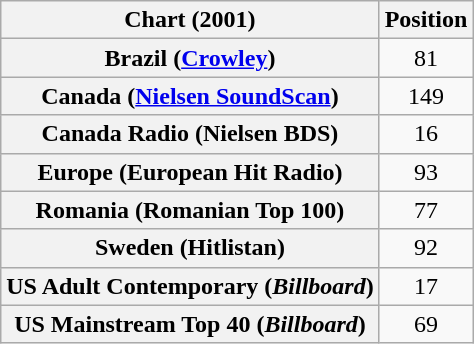<table class="wikitable sortable plainrowheaders" style="text-align:center">
<tr>
<th>Chart (2001)</th>
<th>Position</th>
</tr>
<tr>
<th scope="row">Brazil (<a href='#'>Crowley</a>)</th>
<td>81</td>
</tr>
<tr>
<th scope="row">Canada (<a href='#'>Nielsen SoundScan</a>)</th>
<td>149</td>
</tr>
<tr>
<th scope="row">Canada Radio (Nielsen BDS)</th>
<td>16</td>
</tr>
<tr>
<th scope="row">Europe (European Hit Radio)</th>
<td>93</td>
</tr>
<tr>
<th scope="row">Romania (Romanian Top 100)</th>
<td>77</td>
</tr>
<tr>
<th scope="row">Sweden (Hitlistan)</th>
<td>92</td>
</tr>
<tr>
<th scope="row">US Adult Contemporary (<em>Billboard</em>)</th>
<td>17</td>
</tr>
<tr>
<th scope="row">US Mainstream Top 40 (<em>Billboard</em>)</th>
<td>69</td>
</tr>
</table>
